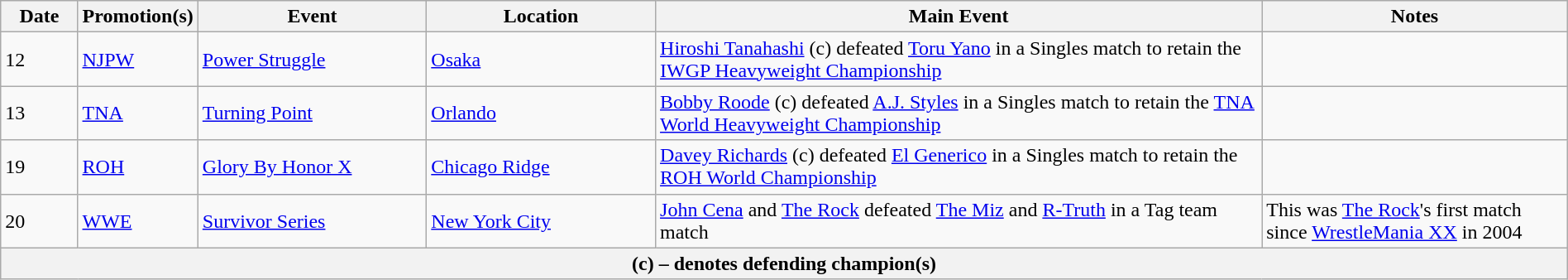<table class="wikitable" style="width:100%;">
<tr>
<th width=5%>Date</th>
<th width=5%>Promotion(s)</th>
<th width=15%>Event</th>
<th width=15%>Location</th>
<th width=40%>Main Event</th>
<th width=20%>Notes</th>
</tr>
<tr>
<td>12</td>
<td><a href='#'>NJPW</a></td>
<td><a href='#'>Power Struggle</a></td>
<td><a href='#'>Osaka</a></td>
<td><a href='#'>Hiroshi Tanahashi</a> (c) defeated <a href='#'>Toru Yano</a> in a Singles match to retain the <a href='#'>IWGP Heavyweight Championship</a></td>
<td></td>
</tr>
<tr>
<td>13</td>
<td><a href='#'>TNA</a></td>
<td><a href='#'>Turning Point</a></td>
<td><a href='#'>Orlando</a></td>
<td><a href='#'>Bobby Roode</a> (c) defeated <a href='#'>A.J. Styles</a> in a Singles match to retain the <a href='#'>TNA World Heavyweight Championship</a></td>
<td></td>
</tr>
<tr>
<td>19</td>
<td><a href='#'>ROH</a></td>
<td><a href='#'>Glory By Honor X</a></td>
<td><a href='#'>Chicago Ridge</a></td>
<td><a href='#'>Davey Richards</a> (c) defeated <a href='#'>El Generico</a> in a Singles match to retain the <a href='#'>ROH World Championship</a></td>
<td></td>
</tr>
<tr>
<td>20</td>
<td><a href='#'>WWE</a></td>
<td><a href='#'>Survivor Series</a></td>
<td><a href='#'>New York City</a></td>
<td><a href='#'>John Cena</a> and <a href='#'>The Rock</a> defeated <a href='#'>The Miz</a> and <a href='#'>R-Truth</a> in a Tag team match</td>
<td>This was <a href='#'>The Rock</a>'s first match since <a href='#'>WrestleMania XX</a> in 2004</td>
</tr>
<tr>
<th colspan="6">(c) – denotes defending champion(s)</th>
</tr>
</table>
